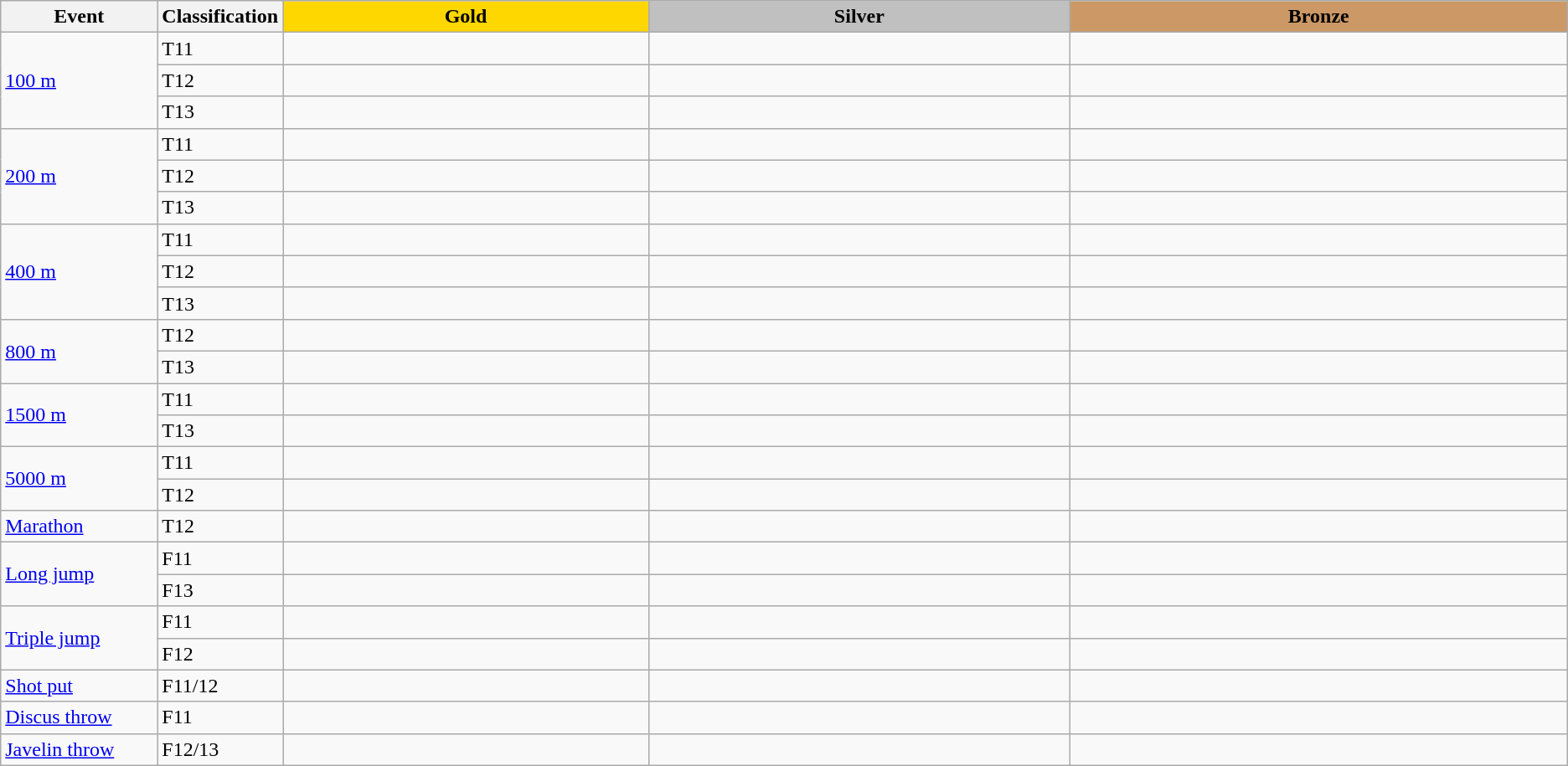<table class=wikitable style="font-size:100%">
<tr>
<th rowspan="1" width="10%">Event</th>
<th rowspan="1" width="5%">Classification</th>
<th rowspan="1" style="background:gold;">Gold</th>
<th colspan="1" style="background:silver;">Silver</th>
<th colspan="1" style="background:#CC9966;">Bronze</th>
</tr>
<tr>
<td rowspan=3><a href='#'>100 m</a></td>
<td>T11<br></td>
<td></td>
<td></td>
<td></td>
</tr>
<tr>
<td>T12<br></td>
<td></td>
<td></td>
<td></td>
</tr>
<tr>
<td>T13<br></td>
<td></td>
<td></td>
<td></td>
</tr>
<tr>
<td rowspan=3><a href='#'>200 m</a></td>
<td>T11<br></td>
<td></td>
<td></td>
<td></td>
</tr>
<tr>
<td>T12<br></td>
<td></td>
<td></td>
<td></td>
</tr>
<tr>
<td>T13<br></td>
<td></td>
<td></td>
<td></td>
</tr>
<tr>
<td rowspan=3><a href='#'>400 m</a></td>
<td>T11<br></td>
<td></td>
<td></td>
<td></td>
</tr>
<tr>
<td>T12<br></td>
<td></td>
<td></td>
<td></td>
</tr>
<tr>
<td>T13<br></td>
<td></td>
<td></td>
<td></td>
</tr>
<tr>
<td rowspan=2><a href='#'>800 m</a></td>
<td>T12<br></td>
<td></td>
<td></td>
<td></td>
</tr>
<tr>
<td>T13<br></td>
<td></td>
<td></td>
<td></td>
</tr>
<tr>
<td rowspan=2><a href='#'>1500 m</a></td>
<td>T11<br></td>
<td></td>
<td></td>
<td></td>
</tr>
<tr>
<td>T13<br></td>
<td></td>
<td></td>
<td></td>
</tr>
<tr>
<td rowspan=2><a href='#'>5000 m</a></td>
<td>T11<br></td>
<td></td>
<td></td>
<td></td>
</tr>
<tr>
<td>T12<br></td>
<td></td>
<td></td>
<td></td>
</tr>
<tr>
<td><a href='#'>Marathon</a></td>
<td>T12<br></td>
<td></td>
<td></td>
<td></td>
</tr>
<tr>
<td rowspan=2><a href='#'>Long jump</a></td>
<td>F11<br></td>
<td></td>
<td></td>
<td></td>
</tr>
<tr>
<td>F13<br></td>
<td></td>
<td></td>
<td></td>
</tr>
<tr>
<td rowspan=2><a href='#'>Triple jump</a></td>
<td>F11<br></td>
<td></td>
<td></td>
<td></td>
</tr>
<tr>
<td>F12<br></td>
<td></td>
<td></td>
<td></td>
</tr>
<tr>
<td><a href='#'>Shot put</a></td>
<td>F11/12<br></td>
<td></td>
<td></td>
<td></td>
</tr>
<tr>
<td><a href='#'>Discus throw</a></td>
<td>F11<br></td>
<td></td>
<td></td>
<td></td>
</tr>
<tr>
<td><a href='#'>Javelin throw</a></td>
<td>F12/13<br></td>
<td></td>
<td></td>
<td></td>
</tr>
</table>
